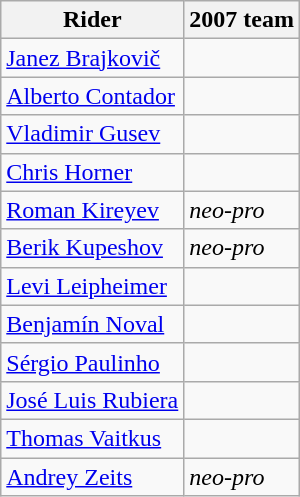<table class="wikitable">
<tr>
<th>Rider</th>
<th>2007 team</th>
</tr>
<tr>
<td><a href='#'>Janez Brajkovič</a></td>
<td></td>
</tr>
<tr>
<td><a href='#'>Alberto Contador</a></td>
<td></td>
</tr>
<tr>
<td><a href='#'>Vladimir Gusev</a></td>
<td></td>
</tr>
<tr>
<td><a href='#'>Chris Horner</a></td>
<td></td>
</tr>
<tr>
<td><a href='#'>Roman Kireyev</a></td>
<td><em>neo-pro</em></td>
</tr>
<tr>
<td><a href='#'>Berik Kupeshov</a></td>
<td><em>neo-pro</em></td>
</tr>
<tr>
<td><a href='#'>Levi Leipheimer</a></td>
<td></td>
</tr>
<tr>
<td><a href='#'>Benjamín Noval</a></td>
<td></td>
</tr>
<tr>
<td><a href='#'>Sérgio Paulinho</a></td>
<td></td>
</tr>
<tr>
<td><a href='#'>José Luis Rubiera</a></td>
<td></td>
</tr>
<tr>
<td><a href='#'>Thomas Vaitkus</a></td>
<td></td>
</tr>
<tr>
<td><a href='#'>Andrey Zeits</a></td>
<td><em>neo-pro</em></td>
</tr>
</table>
